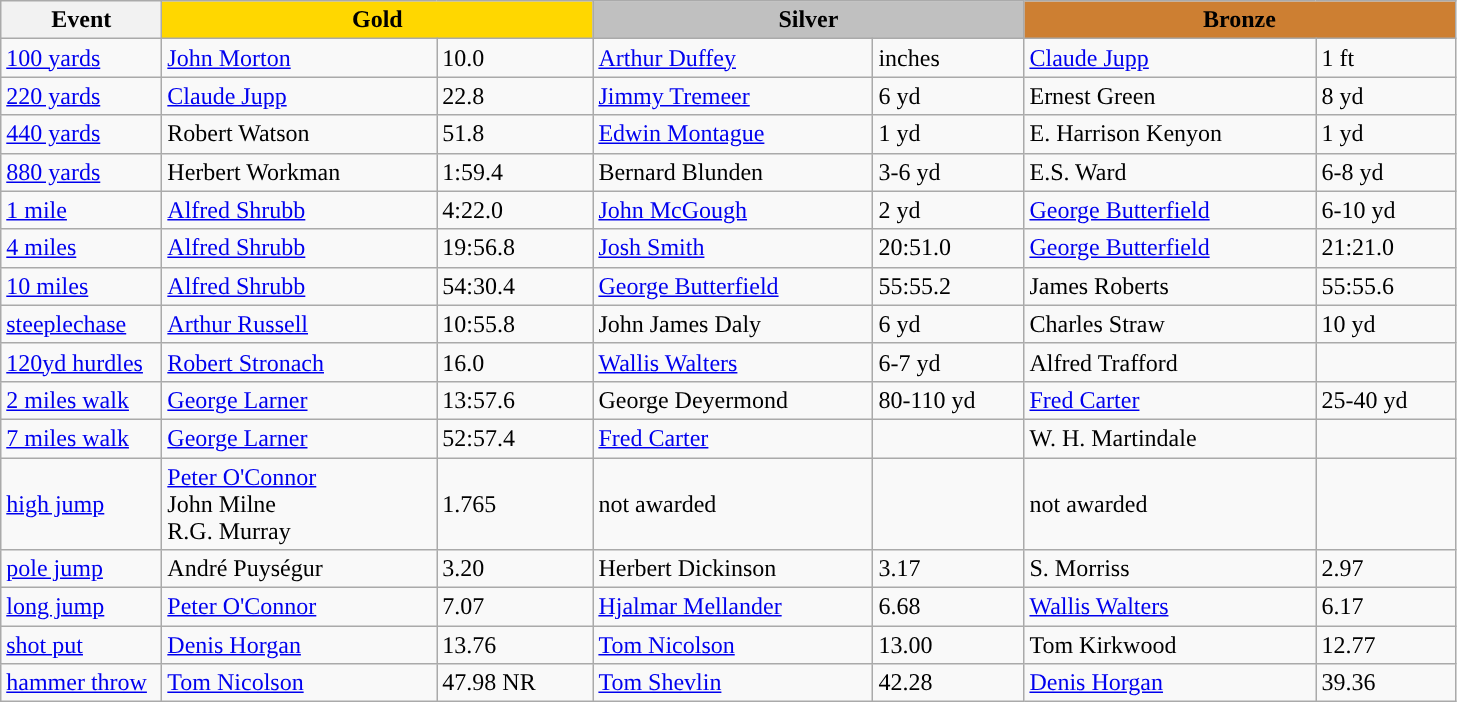<table class="wikitable" style="text-align:left">
<tr>
<th width=100>Event</th>
<th colspan="2" width="280" style="background:gold;">Gold</th>
<th colspan="2" width="280" style="background:silver;">Silver</th>
<th colspan="2" width="280" style="background:#CD7F32;">Bronze</th>
</tr>
<tr>
<td><a href='#'>100 yards</a></td>
<td><a href='#'>John Morton</a></td>
<td>10.0</td>
<td> <a href='#'>Arthur Duffey</a></td>
<td>inches</td>
<td><a href='#'>Claude Jupp</a></td>
<td>1 ft</td>
</tr>
<tr>
<td><a href='#'>220 yards</a></td>
<td><a href='#'>Claude Jupp</a></td>
<td>22.8</td>
<td><a href='#'>Jimmy Tremeer</a></td>
<td>6 yd</td>
<td>Ernest Green</td>
<td>8 yd</td>
</tr>
<tr>
<td><a href='#'>440 yards</a></td>
<td> Robert Watson</td>
<td>51.8</td>
<td><a href='#'>Edwin Montague</a></td>
<td>1 yd</td>
<td>E. Harrison Kenyon</td>
<td>1 yd</td>
</tr>
<tr>
<td><a href='#'>880 yards</a></td>
<td>Herbert Workman</td>
<td>1:59.4</td>
<td>Bernard Blunden</td>
<td>3-6 yd</td>
<td>E.S. Ward</td>
<td>6-8 yd</td>
</tr>
<tr>
<td><a href='#'>1 mile</a></td>
<td><a href='#'>Alfred Shrubb</a></td>
<td>4:22.0</td>
<td> <a href='#'>John McGough</a></td>
<td>2 yd</td>
<td><a href='#'>George Butterfield</a></td>
<td>6-10 yd</td>
</tr>
<tr>
<td><a href='#'>4 miles</a></td>
<td><a href='#'>Alfred Shrubb</a></td>
<td>19:56.8</td>
<td><a href='#'>Josh Smith</a></td>
<td>20:51.0</td>
<td><a href='#'>George Butterfield</a></td>
<td>21:21.0</td>
</tr>
<tr>
<td><a href='#'>10 miles</a></td>
<td><a href='#'>Alfred Shrubb</a></td>
<td>54:30.4</td>
<td><a href='#'>George Butterfield</a></td>
<td>55:55.2</td>
<td>James Roberts</td>
<td>55:55.6</td>
</tr>
<tr>
<td><a href='#'>steeplechase</a></td>
<td><a href='#'>Arthur Russell</a></td>
<td>10:55.8</td>
<td> John James Daly</td>
<td>6 yd</td>
<td>Charles Straw</td>
<td>10 yd</td>
</tr>
<tr>
<td><a href='#'>120yd hurdles</a></td>
<td> <a href='#'>Robert Stronach</a></td>
<td>16.0</td>
<td> <a href='#'>Wallis Walters</a></td>
<td>6-7 yd</td>
<td>Alfred Trafford</td>
<td></td>
</tr>
<tr>
<td><a href='#'>2 miles walk</a></td>
<td><a href='#'>George Larner</a></td>
<td>13:57.6</td>
<td> George Deyermond</td>
<td>80-110 yd</td>
<td><a href='#'>Fred Carter</a></td>
<td>25-40 yd</td>
</tr>
<tr>
<td><a href='#'>7 miles walk</a></td>
<td><a href='#'>George Larner</a></td>
<td>52:57.4</td>
<td><a href='#'>Fred Carter</a></td>
<td></td>
<td>W. H. Martindale</td>
<td></td>
</tr>
<tr>
<td><a href='#'>high jump</a></td>
<td> <a href='#'>Peter O'Connor</a>  <br> John Milne<br> R.G. Murray</td>
<td>1.765</td>
<td>not awarded</td>
<td></td>
<td>not awarded</td>
<td></td>
</tr>
<tr>
<td><a href='#'>pole jump</a></td>
<td> André Puységur</td>
<td>3.20</td>
<td>Herbert Dickinson</td>
<td>3.17</td>
<td> S. Morriss</td>
<td>2.97</td>
</tr>
<tr>
<td><a href='#'>long jump</a></td>
<td> <a href='#'>Peter O'Connor</a></td>
<td>7.07</td>
<td> <a href='#'>Hjalmar Mellander</a></td>
<td>6.68</td>
<td> <a href='#'>Wallis Walters</a></td>
<td>6.17</td>
</tr>
<tr>
<td><a href='#'>shot put</a></td>
<td> <a href='#'>Denis Horgan</a></td>
<td>13.76</td>
<td> <a href='#'>Tom Nicolson</a></td>
<td>13.00</td>
<td> Tom Kirkwood</td>
<td>12.77</td>
</tr>
<tr>
<td><a href='#'>hammer throw</a></td>
<td> <a href='#'>Tom Nicolson</a></td>
<td>47.98 NR</td>
<td> <a href='#'>Tom Shevlin</a></td>
<td>42.28</td>
<td> <a href='#'>Denis Horgan</a></td>
<td>39.36</td>
</tr>
</table>
